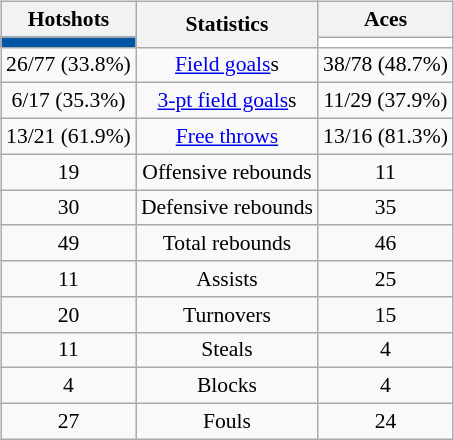<table style="width:100%;">
<tr>
<td valign=top align=right width=33%><br>


















</td>
<td style="vertical-align:top; align:center; width:33%;"><br><br>
<table class="wikitable" style="font-size:90%; text-align:center; margin:auto;" align=center>
<tr>
<th>Hotshots</th>
<th rowspan=2>Statistics</th>
<th>Aces</th>
</tr>
<tr>
<td style="background:#0055A4;"></td>
<td style="background:white;"></td>
</tr>
<tr>
<td>26/77 (33.8%)</td>
<td><a href='#'>Field goals</a>s</td>
<td>38/78 (48.7%)</td>
</tr>
<tr>
<td>6/17 (35.3%)</td>
<td><a href='#'>3-pt field goals</a>s</td>
<td>11/29 (37.9%)</td>
</tr>
<tr>
<td>13/21 (61.9%)</td>
<td><a href='#'>Free throws</a></td>
<td>13/16 (81.3%)</td>
</tr>
<tr>
<td>19</td>
<td>Offensive rebounds</td>
<td>11</td>
</tr>
<tr>
<td>30</td>
<td>Defensive rebounds</td>
<td>35</td>
</tr>
<tr>
<td>49</td>
<td>Total rebounds</td>
<td>46</td>
</tr>
<tr>
<td>11</td>
<td>Assists</td>
<td>25</td>
</tr>
<tr>
<td>20</td>
<td>Turnovers</td>
<td>15</td>
</tr>
<tr>
<td>11</td>
<td>Steals</td>
<td>4</td>
</tr>
<tr>
<td>4</td>
<td>Blocks</td>
<td>4</td>
</tr>
<tr>
<td>27</td>
<td>Fouls</td>
<td>24</td>
</tr>
</table>
</td>
<td style="vertical-align:top; align:left; width:33%;"><br>

















</td>
</tr>
</table>
